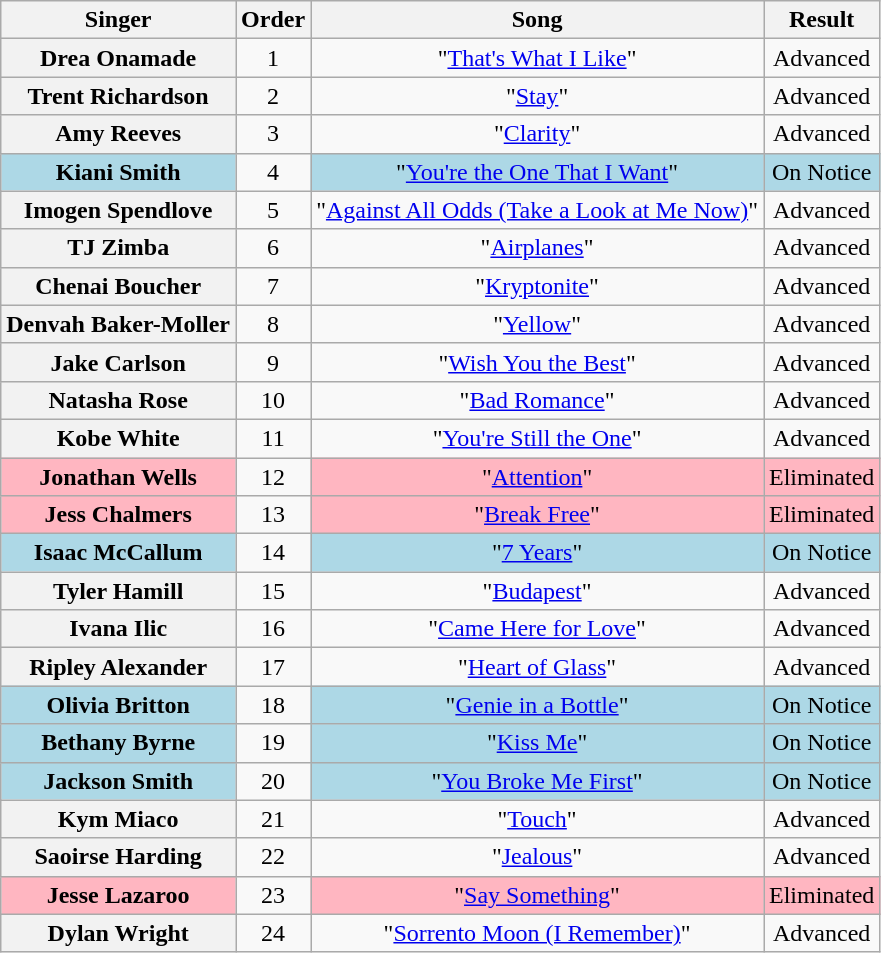<table class="wikitable plainrowheaders" style="text-align:center;">
<tr>
<th scope="col">Singer</th>
<th scope="col">Order</th>
<th scope="col">Song</th>
<th scope="col">Result</th>
</tr>
<tr>
<th>Drea Onamade</th>
<td>1</td>
<td>"<a href='#'>That's What I Like</a>"</td>
<td>Advanced</td>
</tr>
<tr>
<th>Trent Richardson</th>
<td>2</td>
<td>"<a href='#'>Stay</a>"</td>
<td>Advanced</td>
</tr>
<tr>
<th>Amy Reeves</th>
<td>3</td>
<td>"<a href='#'>Clarity</a>"</td>
<td>Advanced</td>
</tr>
<tr>
<th style="background-color:lightblue">Kiani Smith</th>
<td>4</td>
<td style="background-color:lightblue">"<a href='#'>You're the One That I Want</a>"</td>
<td style="background-color:lightblue">On Notice</td>
</tr>
<tr>
<th>Imogen Spendlove</th>
<td>5</td>
<td>"<a href='#'>Against All Odds (Take a Look at Me Now)</a>"</td>
<td>Advanced</td>
</tr>
<tr>
<th>TJ Zimba</th>
<td>6</td>
<td>"<a href='#'>Airplanes</a>"</td>
<td>Advanced</td>
</tr>
<tr>
<th>Chenai Boucher</th>
<td>7</td>
<td>"<a href='#'>Kryptonite</a>"</td>
<td>Advanced</td>
</tr>
<tr>
<th>Denvah Baker-Moller</th>
<td>8</td>
<td>"<a href='#'>Yellow</a>"</td>
<td>Advanced</td>
</tr>
<tr>
<th>Jake Carlson</th>
<td>9</td>
<td>"<a href='#'>Wish You the Best</a>"</td>
<td>Advanced</td>
</tr>
<tr>
<th>Natasha Rose</th>
<td>10</td>
<td>"<a href='#'>Bad Romance</a>"</td>
<td>Advanced</td>
</tr>
<tr>
<th>Kobe White</th>
<td>11</td>
<td>"<a href='#'>You're Still the One</a>"</td>
<td>Advanced</td>
</tr>
<tr>
<th style="background-color:lightpink">Jonathan Wells</th>
<td>12</td>
<td style="background-color:lightpink">"<a href='#'>Attention</a>"</td>
<td style="background-color:lightpink">Eliminated</td>
</tr>
<tr>
<th style="background-color:lightpink">Jess Chalmers</th>
<td>13</td>
<td style="background-color:lightpink">"<a href='#'>Break Free</a>"</td>
<td style="background-color:lightpink">Eliminated</td>
</tr>
<tr>
<th style="background-color:lightblue">Isaac McCallum</th>
<td>14</td>
<td style="background-color:lightblue">"<a href='#'>7 Years</a>"</td>
<td style="background-color:lightblue">On Notice</td>
</tr>
<tr>
<th>Tyler Hamill</th>
<td>15</td>
<td>"<a href='#'>Budapest</a>"</td>
<td>Advanced</td>
</tr>
<tr>
<th>Ivana Ilic</th>
<td>16</td>
<td>"<a href='#'>Came Here for Love</a>"</td>
<td>Advanced</td>
</tr>
<tr>
<th>Ripley Alexander</th>
<td>17</td>
<td>"<a href='#'>Heart of Glass</a>"</td>
<td>Advanced</td>
</tr>
<tr>
<th style="background-color:lightblue">Olivia Britton</th>
<td>18</td>
<td style="background-color:lightblue">"<a href='#'>Genie in a Bottle</a>"</td>
<td style="background-color:lightblue">On Notice</td>
</tr>
<tr>
<th style="background-color:lightblue">Bethany Byrne</th>
<td>19</td>
<td style="background-color:lightblue">"<a href='#'>Kiss Me</a>"</td>
<td style="background-color:lightblue">On Notice</td>
</tr>
<tr>
<th style="background-color:lightblue">Jackson Smith</th>
<td>20</td>
<td style="background-color:lightblue">"<a href='#'>You Broke Me First</a>"</td>
<td style="background-color:lightblue">On Notice</td>
</tr>
<tr>
<th>Kym Miaco</th>
<td>21</td>
<td>"<a href='#'>Touch</a>"</td>
<td>Advanced</td>
</tr>
<tr>
<th>Saoirse Harding</th>
<td>22</td>
<td>"<a href='#'>Jealous</a>"</td>
<td>Advanced</td>
</tr>
<tr>
<th style="background-color:lightpink">Jesse Lazaroo</th>
<td>23</td>
<td style="background-color:lightpink">"<a href='#'>Say Something</a>"</td>
<td style="background-color:lightpink">Eliminated</td>
</tr>
<tr>
<th>Dylan Wright</th>
<td>24</td>
<td>"<a href='#'>Sorrento Moon (I Remember)</a>"</td>
<td>Advanced</td>
</tr>
</table>
